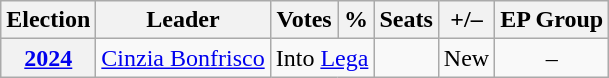<table class="wikitable" style="text-align:center">
<tr>
<th>Election</th>
<th>Leader</th>
<th>Votes</th>
<th>%</th>
<th>Seats</th>
<th>+/–</th>
<th>EP Group</th>
</tr>
<tr>
<th><a href='#'>2024</a></th>
<td><a href='#'>Cinzia Bonfrisco</a></td>
<td colspan="2">Into <a href='#'>Lega</a></td>
<td></td>
<td>New</td>
<td>–</td>
</tr>
</table>
